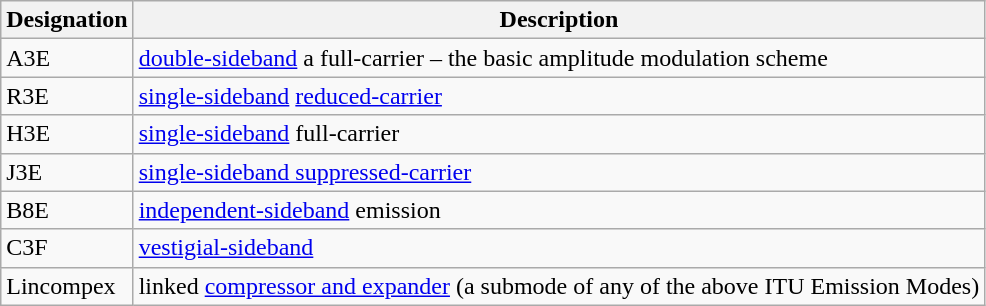<table class="wikitable">
<tr>
<th>Designation</th>
<th>Description</th>
</tr>
<tr>
<td>A3E</td>
<td><a href='#'>double-sideband</a> a full-carrier – the basic amplitude modulation scheme</td>
</tr>
<tr>
<td>R3E</td>
<td><a href='#'>single-sideband</a> <a href='#'>reduced-carrier</a></td>
</tr>
<tr>
<td>H3E</td>
<td><a href='#'>single-sideband</a> full-carrier</td>
</tr>
<tr>
<td>J3E</td>
<td><a href='#'>single-sideband suppressed-carrier</a></td>
</tr>
<tr>
<td>B8E</td>
<td><a href='#'>independent-sideband</a> emission</td>
</tr>
<tr>
<td>C3F</td>
<td><a href='#'>vestigial-sideband</a></td>
</tr>
<tr>
<td>Lincompex</td>
<td>linked <a href='#'>compressor and expander</a> (a submode of any of the above ITU Emission Modes)</td>
</tr>
</table>
